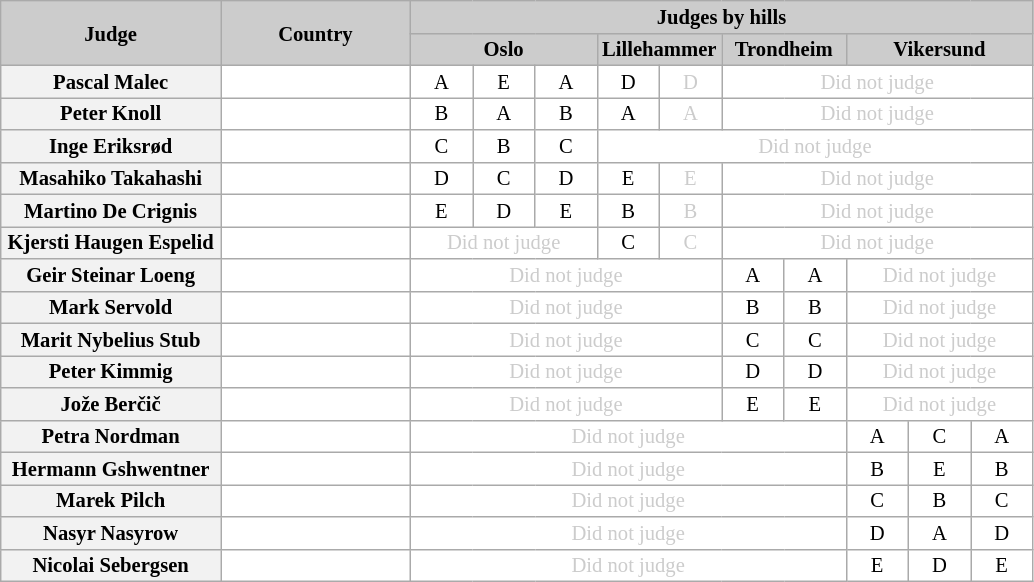<table class="wikitable plainrowheaders" style="background:#fff; font-size:86%; line-height:15px; border:gray solid 1px; border-collapse:collapse;">
<tr style="background:#ccc; text-align:center;">
<th scope="col" style="background:#ccc;" width=140px;" rowspan=2>Judge</th>
<th scope="col" style="background:#ccc;" width=120px;" rowspan=2>Country</th>
<th scope="col" style="background:#ccc;" width=350px;" colspan=10>Judges by hills</th>
</tr>
<tr>
<th scope="col" style="background:#ccc;" width=105px;" colspan=3>Oslo</th>
<th scope="col" style="background:#ccc;" width=70px;" colspan=2>Lillehammer</th>
<th scope="col" style="background:#ccc;" width=70px;" colspan=2>Trondheim</th>
<th scope="col" style="background:#ccc;" width=105px;" colspan=3>Vikersund</th>
</tr>
<tr>
<th scope=row align=left>Pascal Malec</th>
<td align=left></td>
<td align=center width=35px;">A</td>
<td align=center width=35px;">E</td>
<td align=center width=35px;">A</td>
<td align=center width=35px;">D</td>
<td align=center style=color:#ccc width=35px;">D</td>
<td colspan=5 style=color:#ccc align=center>Did not judge</td>
</tr>
<tr>
<th scope=row align=left>Peter Knoll</th>
<td align=left></td>
<td align=center width=35px;">B</td>
<td align=center width=35px;">A</td>
<td align=center width=35px;">B</td>
<td align=center width=35px;">A</td>
<td align=center style=color:#ccc width=35px;">A</td>
<td colspan=5 style=color:#ccc align=center>Did not judge</td>
</tr>
<tr>
<th scope=row align=left>Inge Eriksrød</th>
<td align=left></td>
<td align=center width=35px;">C</td>
<td align=center width=35px;">B</td>
<td align=center width=35px;">C</td>
<td colspan=7 style=color:#ccc align=center>Did not judge</td>
</tr>
<tr>
<th scope=row align=left>Masahiko Takahashi</th>
<td align=left></td>
<td align=center width=35px;">D</td>
<td align=center width=35px;">C</td>
<td align=center width=35px;">D</td>
<td align=center width=35px;">E</td>
<td align=center style=color:#ccc width=35px;">E</td>
<td colspan=5 style=color:#ccc align=center>Did not judge</td>
</tr>
<tr>
<th scope=row align=left>Martino De Crignis</th>
<td align=left></td>
<td align=center width=35px;">E</td>
<td align=center width=35px;">D</td>
<td align=center width=35px;">E</td>
<td align=center width=35px;">B</td>
<td align=center style=color:#ccc width=35px;">B</td>
<td colspan=5 style=color:#ccc align=center>Did not judge</td>
</tr>
<tr>
<th scope=row align=left>Kjersti Haugen Espelid</th>
<td align=left></td>
<td colspan=3 style=color:#ccc align=center>Did not judge</td>
<td align=center width=35px;">C</td>
<td align=center style=color:#ccc width=35px;">C</td>
<td colspan=5 style=color:#ccc align=center>Did not judge</td>
</tr>
<tr>
<th scope=row align=left>Geir Steinar Loeng</th>
<td align=left></td>
<td colspan=5 style=color:#ccc align=center>Did not judge</td>
<td align=center width=35px;">A</td>
<td align=center width=35px;">A</td>
<td colspan=3 style=color:#ccc align=center>Did not judge</td>
</tr>
<tr>
<th scope=row align=left>Mark Servold</th>
<td align=left></td>
<td colspan=5 style=color:#ccc align=center>Did not judge</td>
<td align=center width=35px;">B</td>
<td align=center width=35px;">B</td>
<td colspan=3 style=color:#ccc align=center>Did not judge</td>
</tr>
<tr>
<th scope=row align=left>Marit Nybelius Stub</th>
<td align=left></td>
<td colspan=5 style=color:#ccc align=center>Did not judge</td>
<td align=center width=35px;">C</td>
<td align=center width=35px;">C</td>
<td colspan=3 style=color:#ccc align=center>Did not judge</td>
</tr>
<tr>
<th scope=row align=left>Peter Kimmig</th>
<td align=left></td>
<td colspan=5 style=color:#ccc align=center>Did not judge</td>
<td align=center width=35px;">D</td>
<td align=center width=35px;">D</td>
<td colspan=3 style=color:#ccc align=center>Did not judge</td>
</tr>
<tr>
<th scope=row align=left>Jože Berčič</th>
<td align=left></td>
<td colspan=5 style=color:#ccc align=center>Did not judge</td>
<td align=center width=35px;">E</td>
<td align=center width=35px;">E</td>
<td colspan=3 style=color:#ccc align=center>Did not judge</td>
</tr>
<tr>
<th scope=row align=left>Petra Nordman</th>
<td align=left></td>
<td colspan=7 style=color:#ccc align=center>Did not judge</td>
<td align=center width=35px;">A</td>
<td align=center width=35px;">C</td>
<td align=center width=35px;">A</td>
</tr>
<tr>
<th scope=row align=left>Hermann Gshwentner</th>
<td align=left></td>
<td colspan=7 style=color:#ccc align=center>Did not judge</td>
<td align=center width=35px;">B</td>
<td align=center width=35px;">E</td>
<td align=center width=35px;">B</td>
</tr>
<tr>
<th scope=row align=left>Marek Pilch</th>
<td align=left></td>
<td colspan=7 style=color:#ccc align=center>Did not judge</td>
<td align=center width=35px;">C</td>
<td align=center width=35px;">B</td>
<td align=center width=35px;">C</td>
</tr>
<tr>
<th scope=row align=left>Nasyr Nasyrow</th>
<td align=left></td>
<td colspan=7 style=color:#ccc align=center>Did not judge</td>
<td align=center width=35px;">D</td>
<td align=center width=35px;">A</td>
<td align=center width=35px;">D</td>
</tr>
<tr>
<th scope=row align=left>Nicolai Sebergsen</th>
<td align=left></td>
<td colspan=7 style=color:#ccc align=center>Did not judge</td>
<td align=center width=35px;">E</td>
<td align=center width=35px;">D</td>
<td align=center width=35px;">E</td>
</tr>
</table>
